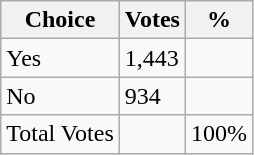<table class="wikitable">
<tr>
<th>Choice</th>
<th>Votes</th>
<th>%</th>
</tr>
<tr>
<td>Yes</td>
<td>1,443</td>
<td></td>
</tr>
<tr>
<td>No</td>
<td>934</td>
<td></td>
</tr>
<tr>
<td>Total Votes</td>
<td></td>
<td>100%</td>
</tr>
</table>
